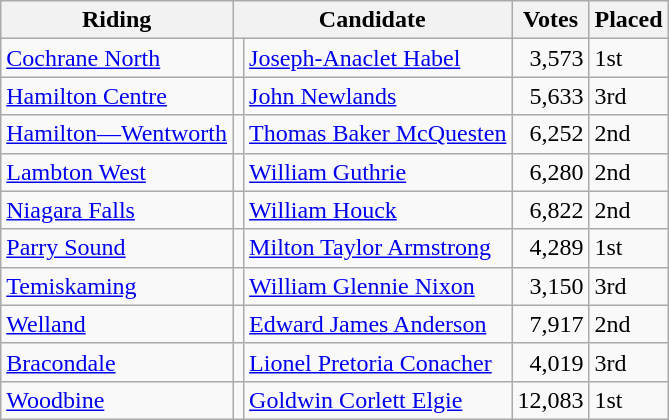<table class="wikitable" style="text-align:left;">
<tr>
<th>Riding</th>
<th colspan="2">Candidate</th>
<th>Votes</th>
<th>Placed</th>
</tr>
<tr>
<td><a href='#'>Cochrane North</a></td>
<td></td>
<td><a href='#'>Joseph-Anaclet Habel</a></td>
<td style="text-align:right;">3,573</td>
<td>1st</td>
</tr>
<tr>
<td><a href='#'>Hamilton Centre</a></td>
<td></td>
<td><a href='#'>John Newlands</a></td>
<td style="text-align:right;">5,633</td>
<td>3rd</td>
</tr>
<tr>
<td><a href='#'>Hamilton—Wentworth</a></td>
<td></td>
<td><a href='#'>Thomas Baker McQuesten</a></td>
<td style="text-align:right;">6,252</td>
<td>2nd</td>
</tr>
<tr>
<td><a href='#'>Lambton West</a></td>
<td></td>
<td><a href='#'>William Guthrie</a></td>
<td style="text-align:right;">6,280</td>
<td>2nd</td>
</tr>
<tr>
<td><a href='#'>Niagara Falls</a></td>
<td></td>
<td><a href='#'>William Houck</a></td>
<td style="text-align:right;">6,822</td>
<td>2nd</td>
</tr>
<tr>
<td><a href='#'>Parry Sound</a></td>
<td></td>
<td><a href='#'>Milton Taylor Armstrong</a></td>
<td style="text-align:right;">4,289</td>
<td>1st</td>
</tr>
<tr>
<td><a href='#'>Temiskaming</a></td>
<td></td>
<td><a href='#'>William Glennie Nixon</a></td>
<td style="text-align:right;">3,150</td>
<td>3rd</td>
</tr>
<tr>
<td><a href='#'>Welland</a></td>
<td></td>
<td><a href='#'>Edward James Anderson</a></td>
<td style="text-align:right;">7,917</td>
<td>2nd</td>
</tr>
<tr>
<td><a href='#'>Bracondale</a></td>
<td></td>
<td><a href='#'>Lionel Pretoria Conacher</a></td>
<td style="text-align:right;">4,019</td>
<td>3rd</td>
</tr>
<tr>
<td><a href='#'>Woodbine</a></td>
<td></td>
<td><a href='#'>Goldwin Corlett Elgie</a></td>
<td style="text-align:right;">12,083</td>
<td>1st</td>
</tr>
</table>
